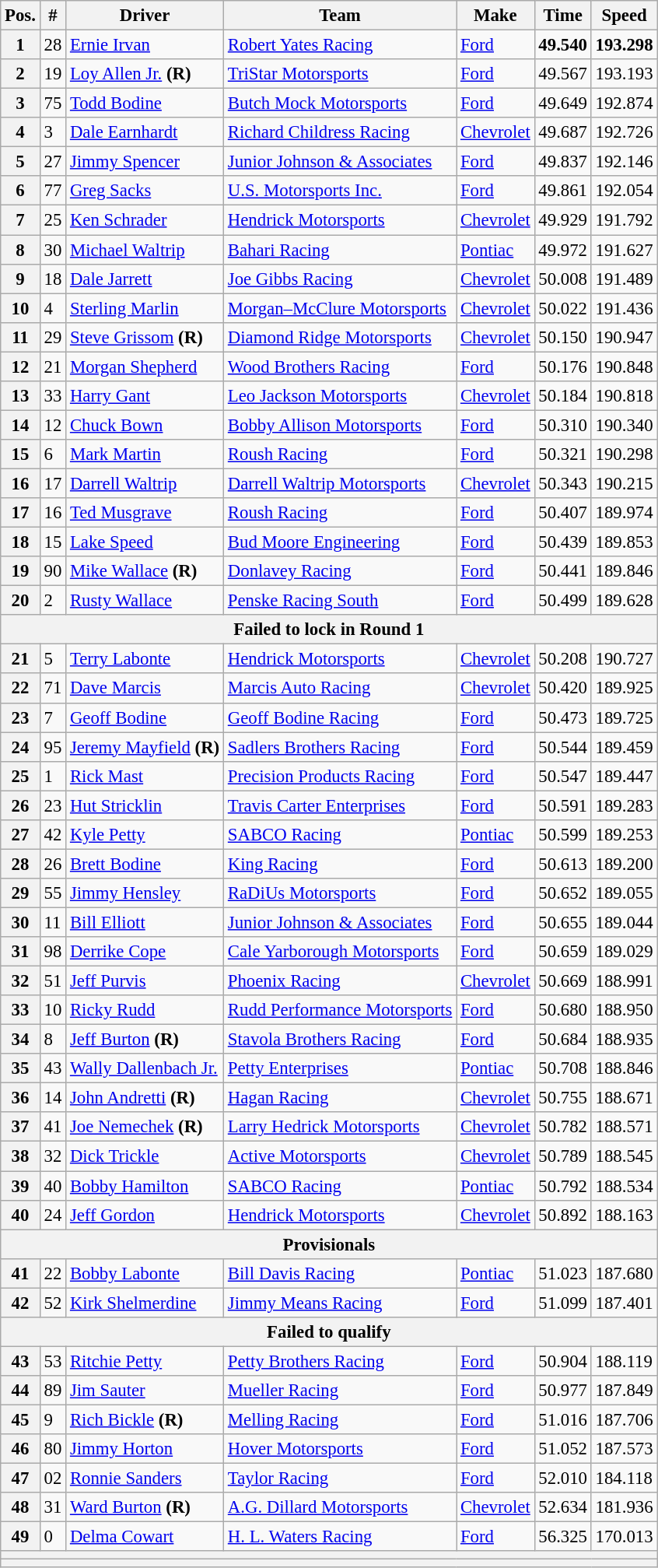<table class="wikitable" style="font-size:95%">
<tr>
<th>Pos.</th>
<th>#</th>
<th>Driver</th>
<th>Team</th>
<th>Make</th>
<th>Time</th>
<th>Speed</th>
</tr>
<tr>
<th>1</th>
<td>28</td>
<td><a href='#'>Ernie Irvan</a></td>
<td><a href='#'>Robert Yates Racing</a></td>
<td><a href='#'>Ford</a></td>
<td><strong>49.540</strong></td>
<td><strong>193.298</strong></td>
</tr>
<tr>
<th>2</th>
<td>19</td>
<td><a href='#'>Loy Allen Jr.</a> <strong>(R)</strong></td>
<td><a href='#'>TriStar Motorsports</a></td>
<td><a href='#'>Ford</a></td>
<td>49.567</td>
<td>193.193</td>
</tr>
<tr>
<th>3</th>
<td>75</td>
<td><a href='#'>Todd Bodine</a></td>
<td><a href='#'>Butch Mock Motorsports</a></td>
<td><a href='#'>Ford</a></td>
<td>49.649</td>
<td>192.874</td>
</tr>
<tr>
<th>4</th>
<td>3</td>
<td><a href='#'>Dale Earnhardt</a></td>
<td><a href='#'>Richard Childress Racing</a></td>
<td><a href='#'>Chevrolet</a></td>
<td>49.687</td>
<td>192.726</td>
</tr>
<tr>
<th>5</th>
<td>27</td>
<td><a href='#'>Jimmy Spencer</a></td>
<td><a href='#'>Junior Johnson & Associates</a></td>
<td><a href='#'>Ford</a></td>
<td>49.837</td>
<td>192.146</td>
</tr>
<tr>
<th>6</th>
<td>77</td>
<td><a href='#'>Greg Sacks</a></td>
<td><a href='#'>U.S. Motorsports Inc.</a></td>
<td><a href='#'>Ford</a></td>
<td>49.861</td>
<td>192.054</td>
</tr>
<tr>
<th>7</th>
<td>25</td>
<td><a href='#'>Ken Schrader</a></td>
<td><a href='#'>Hendrick Motorsports</a></td>
<td><a href='#'>Chevrolet</a></td>
<td>49.929</td>
<td>191.792</td>
</tr>
<tr>
<th>8</th>
<td>30</td>
<td><a href='#'>Michael Waltrip</a></td>
<td><a href='#'>Bahari Racing</a></td>
<td><a href='#'>Pontiac</a></td>
<td>49.972</td>
<td>191.627</td>
</tr>
<tr>
<th>9</th>
<td>18</td>
<td><a href='#'>Dale Jarrett</a></td>
<td><a href='#'>Joe Gibbs Racing</a></td>
<td><a href='#'>Chevrolet</a></td>
<td>50.008</td>
<td>191.489</td>
</tr>
<tr>
<th>10</th>
<td>4</td>
<td><a href='#'>Sterling Marlin</a></td>
<td><a href='#'>Morgan–McClure Motorsports</a></td>
<td><a href='#'>Chevrolet</a></td>
<td>50.022</td>
<td>191.436</td>
</tr>
<tr>
<th>11</th>
<td>29</td>
<td><a href='#'>Steve Grissom</a> <strong>(R)</strong></td>
<td><a href='#'>Diamond Ridge Motorsports</a></td>
<td><a href='#'>Chevrolet</a></td>
<td>50.150</td>
<td>190.947</td>
</tr>
<tr>
<th>12</th>
<td>21</td>
<td><a href='#'>Morgan Shepherd</a></td>
<td><a href='#'>Wood Brothers Racing</a></td>
<td><a href='#'>Ford</a></td>
<td>50.176</td>
<td>190.848</td>
</tr>
<tr>
<th>13</th>
<td>33</td>
<td><a href='#'>Harry Gant</a></td>
<td><a href='#'>Leo Jackson Motorsports</a></td>
<td><a href='#'>Chevrolet</a></td>
<td>50.184</td>
<td>190.818</td>
</tr>
<tr>
<th>14</th>
<td>12</td>
<td><a href='#'>Chuck Bown</a></td>
<td><a href='#'>Bobby Allison Motorsports</a></td>
<td><a href='#'>Ford</a></td>
<td>50.310</td>
<td>190.340</td>
</tr>
<tr>
<th>15</th>
<td>6</td>
<td><a href='#'>Mark Martin</a></td>
<td><a href='#'>Roush Racing</a></td>
<td><a href='#'>Ford</a></td>
<td>50.321</td>
<td>190.298</td>
</tr>
<tr>
<th>16</th>
<td>17</td>
<td><a href='#'>Darrell Waltrip</a></td>
<td><a href='#'>Darrell Waltrip Motorsports</a></td>
<td><a href='#'>Chevrolet</a></td>
<td>50.343</td>
<td>190.215</td>
</tr>
<tr>
<th>17</th>
<td>16</td>
<td><a href='#'>Ted Musgrave</a></td>
<td><a href='#'>Roush Racing</a></td>
<td><a href='#'>Ford</a></td>
<td>50.407</td>
<td>189.974</td>
</tr>
<tr>
<th>18</th>
<td>15</td>
<td><a href='#'>Lake Speed</a></td>
<td><a href='#'>Bud Moore Engineering</a></td>
<td><a href='#'>Ford</a></td>
<td>50.439</td>
<td>189.853</td>
</tr>
<tr>
<th>19</th>
<td>90</td>
<td><a href='#'>Mike Wallace</a> <strong>(R)</strong></td>
<td><a href='#'>Donlavey Racing</a></td>
<td><a href='#'>Ford</a></td>
<td>50.441</td>
<td>189.846</td>
</tr>
<tr>
<th>20</th>
<td>2</td>
<td><a href='#'>Rusty Wallace</a></td>
<td><a href='#'>Penske Racing South</a></td>
<td><a href='#'>Ford</a></td>
<td>50.499</td>
<td>189.628</td>
</tr>
<tr>
<th colspan="7">Failed to lock in Round 1</th>
</tr>
<tr>
<th>21</th>
<td>5</td>
<td><a href='#'>Terry Labonte</a></td>
<td><a href='#'>Hendrick Motorsports</a></td>
<td><a href='#'>Chevrolet</a></td>
<td>50.208</td>
<td>190.727</td>
</tr>
<tr>
<th>22</th>
<td>71</td>
<td><a href='#'>Dave Marcis</a></td>
<td><a href='#'>Marcis Auto Racing</a></td>
<td><a href='#'>Chevrolet</a></td>
<td>50.420</td>
<td>189.925</td>
</tr>
<tr>
<th>23</th>
<td>7</td>
<td><a href='#'>Geoff Bodine</a></td>
<td><a href='#'>Geoff Bodine Racing</a></td>
<td><a href='#'>Ford</a></td>
<td>50.473</td>
<td>189.725</td>
</tr>
<tr>
<th>24</th>
<td>95</td>
<td><a href='#'>Jeremy Mayfield</a> <strong>(R)</strong></td>
<td><a href='#'>Sadlers Brothers Racing</a></td>
<td><a href='#'>Ford</a></td>
<td>50.544</td>
<td>189.459</td>
</tr>
<tr>
<th>25</th>
<td>1</td>
<td><a href='#'>Rick Mast</a></td>
<td><a href='#'>Precision Products Racing</a></td>
<td><a href='#'>Ford</a></td>
<td>50.547</td>
<td>189.447</td>
</tr>
<tr>
<th>26</th>
<td>23</td>
<td><a href='#'>Hut Stricklin</a></td>
<td><a href='#'>Travis Carter Enterprises</a></td>
<td><a href='#'>Ford</a></td>
<td>50.591</td>
<td>189.283</td>
</tr>
<tr>
<th>27</th>
<td>42</td>
<td><a href='#'>Kyle Petty</a></td>
<td><a href='#'>SABCO Racing</a></td>
<td><a href='#'>Pontiac</a></td>
<td>50.599</td>
<td>189.253</td>
</tr>
<tr>
<th>28</th>
<td>26</td>
<td><a href='#'>Brett Bodine</a></td>
<td><a href='#'>King Racing</a></td>
<td><a href='#'>Ford</a></td>
<td>50.613</td>
<td>189.200</td>
</tr>
<tr>
<th>29</th>
<td>55</td>
<td><a href='#'>Jimmy Hensley</a></td>
<td><a href='#'>RaDiUs Motorsports</a></td>
<td><a href='#'>Ford</a></td>
<td>50.652</td>
<td>189.055</td>
</tr>
<tr>
<th>30</th>
<td>11</td>
<td><a href='#'>Bill Elliott</a></td>
<td><a href='#'>Junior Johnson & Associates</a></td>
<td><a href='#'>Ford</a></td>
<td>50.655</td>
<td>189.044</td>
</tr>
<tr>
<th>31</th>
<td>98</td>
<td><a href='#'>Derrike Cope</a></td>
<td><a href='#'>Cale Yarborough Motorsports</a></td>
<td><a href='#'>Ford</a></td>
<td>50.659</td>
<td>189.029</td>
</tr>
<tr>
<th>32</th>
<td>51</td>
<td><a href='#'>Jeff Purvis</a></td>
<td><a href='#'>Phoenix Racing</a></td>
<td><a href='#'>Chevrolet</a></td>
<td>50.669</td>
<td>188.991</td>
</tr>
<tr>
<th>33</th>
<td>10</td>
<td><a href='#'>Ricky Rudd</a></td>
<td><a href='#'>Rudd Performance Motorsports</a></td>
<td><a href='#'>Ford</a></td>
<td>50.680</td>
<td>188.950</td>
</tr>
<tr>
<th>34</th>
<td>8</td>
<td><a href='#'>Jeff Burton</a> <strong>(R)</strong></td>
<td><a href='#'>Stavola Brothers Racing</a></td>
<td><a href='#'>Ford</a></td>
<td>50.684</td>
<td>188.935</td>
</tr>
<tr>
<th>35</th>
<td>43</td>
<td><a href='#'>Wally Dallenbach Jr.</a></td>
<td><a href='#'>Petty Enterprises</a></td>
<td><a href='#'>Pontiac</a></td>
<td>50.708</td>
<td>188.846</td>
</tr>
<tr>
<th>36</th>
<td>14</td>
<td><a href='#'>John Andretti</a> <strong>(R)</strong></td>
<td><a href='#'>Hagan Racing</a></td>
<td><a href='#'>Chevrolet</a></td>
<td>50.755</td>
<td>188.671</td>
</tr>
<tr>
<th>37</th>
<td>41</td>
<td><a href='#'>Joe Nemechek</a> <strong>(R)</strong></td>
<td><a href='#'>Larry Hedrick Motorsports</a></td>
<td><a href='#'>Chevrolet</a></td>
<td>50.782</td>
<td>188.571</td>
</tr>
<tr>
<th>38</th>
<td>32</td>
<td><a href='#'>Dick Trickle</a></td>
<td><a href='#'>Active Motorsports</a></td>
<td><a href='#'>Chevrolet</a></td>
<td>50.789</td>
<td>188.545</td>
</tr>
<tr>
<th>39</th>
<td>40</td>
<td><a href='#'>Bobby Hamilton</a></td>
<td><a href='#'>SABCO Racing</a></td>
<td><a href='#'>Pontiac</a></td>
<td>50.792</td>
<td>188.534</td>
</tr>
<tr>
<th>40</th>
<td>24</td>
<td><a href='#'>Jeff Gordon</a></td>
<td><a href='#'>Hendrick Motorsports</a></td>
<td><a href='#'>Chevrolet</a></td>
<td>50.892</td>
<td>188.163</td>
</tr>
<tr>
<th colspan="7">Provisionals</th>
</tr>
<tr>
<th>41</th>
<td>22</td>
<td><a href='#'>Bobby Labonte</a></td>
<td><a href='#'>Bill Davis Racing</a></td>
<td><a href='#'>Pontiac</a></td>
<td>51.023</td>
<td>187.680</td>
</tr>
<tr>
<th>42</th>
<td>52</td>
<td><a href='#'>Kirk Shelmerdine</a></td>
<td><a href='#'>Jimmy Means Racing</a></td>
<td><a href='#'>Ford</a></td>
<td>51.099</td>
<td>187.401</td>
</tr>
<tr>
<th colspan="7">Failed to qualify</th>
</tr>
<tr>
<th>43</th>
<td>53</td>
<td><a href='#'>Ritchie Petty</a></td>
<td><a href='#'>Petty Brothers Racing</a></td>
<td><a href='#'>Ford</a></td>
<td>50.904</td>
<td>188.119</td>
</tr>
<tr>
<th>44</th>
<td>89</td>
<td><a href='#'>Jim Sauter</a></td>
<td><a href='#'>Mueller Racing</a></td>
<td><a href='#'>Ford</a></td>
<td>50.977</td>
<td>187.849</td>
</tr>
<tr>
<th>45</th>
<td>9</td>
<td><a href='#'>Rich Bickle</a> <strong>(R)</strong></td>
<td><a href='#'>Melling Racing</a></td>
<td><a href='#'>Ford</a></td>
<td>51.016</td>
<td>187.706</td>
</tr>
<tr>
<th>46</th>
<td>80</td>
<td><a href='#'>Jimmy Horton</a></td>
<td><a href='#'>Hover Motorsports</a></td>
<td><a href='#'>Ford</a></td>
<td>51.052</td>
<td>187.573</td>
</tr>
<tr>
<th>47</th>
<td>02</td>
<td><a href='#'>Ronnie Sanders</a></td>
<td><a href='#'>Taylor Racing</a></td>
<td><a href='#'>Ford</a></td>
<td>52.010</td>
<td>184.118</td>
</tr>
<tr>
<th>48</th>
<td>31</td>
<td><a href='#'>Ward Burton</a> <strong>(R)</strong></td>
<td><a href='#'>A.G. Dillard Motorsports</a></td>
<td><a href='#'>Chevrolet</a></td>
<td>52.634</td>
<td>181.936</td>
</tr>
<tr>
<th>49</th>
<td>0</td>
<td><a href='#'>Delma Cowart</a></td>
<td><a href='#'>H. L. Waters Racing</a></td>
<td><a href='#'>Ford</a></td>
<td>56.325</td>
<td>170.013</td>
</tr>
<tr>
<th colspan="7"></th>
</tr>
<tr>
<th colspan="7"></th>
</tr>
</table>
